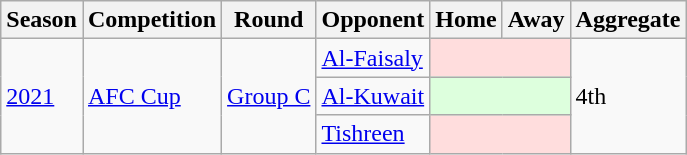<table class="wikitable">
<tr>
<th>Season</th>
<th>Competition</th>
<th>Round</th>
<th>Opponent</th>
<th>Home</th>
<th>Away</th>
<th>Aggregate</th>
</tr>
<tr>
<td rowspan=3><a href='#'>2021</a></td>
<td rowspan=3><a href='#'>AFC Cup</a></td>
<td rowspan=3><a href='#'>Group C</a></td>
<td> <a href='#'>Al-Faisaly</a></td>
<td colspan=2 style="background:#fdd;"></td>
<td rowspan=3>4th</td>
</tr>
<tr>
<td> <a href='#'>Al-Kuwait</a></td>
<td colspan=2 style="background:#dfd;"></td>
</tr>
<tr>
<td> <a href='#'>Tishreen</a></td>
<td colspan=2 style="background:#fdd;"></td>
</tr>
</table>
